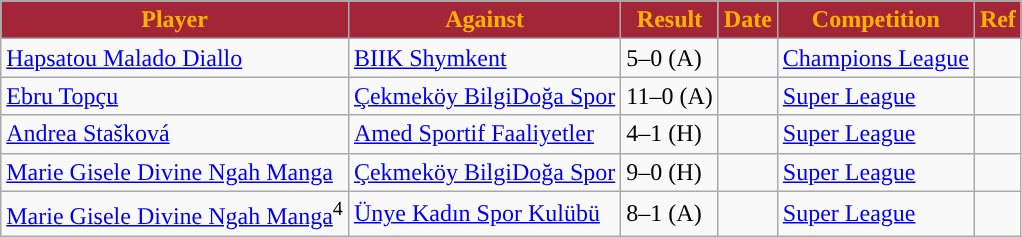<table class="wikitable">
<tr>
<th style="background:#A32638; color:#FFB300; ">Player</th>
<th style="background:#A32638; color:#FFB300; ">Against</th>
<th style="background:#A32638; color:#FFB300; text-align:center; ">Result</th>
<th style="background:#A32638; color:#FFB300; ">Date</th>
<th style="background:#A32638; color:#FFB300; text-align:center; ">Competition</th>
<th style="background:#A32638; color:#FFB300; ">Ref</th>
</tr>
<tr>
<td> <a href='#'>Hapsatou Malado Diallo</a></td>
<td><a href='#'>BIIK Shymkent</a></td>
<td>5–0 (A)</td>
<td></td>
<td><a href='#'>Champions League</a></td>
<td></td>
</tr>
<tr>
<td> <a href='#'>Ebru Topçu</a></td>
<td><a href='#'>Çekmeköy BilgiDoğa Spor</a></td>
<td>11–0 (A)</td>
<td></td>
<td><a href='#'>Super League</a></td>
<td></td>
</tr>
<tr>
<td> <a href='#'>Andrea Stašková</a></td>
<td><a href='#'>Amed Sportif Faaliyetler</a></td>
<td>4–1 (H)</td>
<td></td>
<td><a href='#'>Super League</a></td>
<td></td>
</tr>
<tr>
<td> <a href='#'>Marie Gisele Divine Ngah Manga</a></td>
<td><a href='#'>Çekmeköy BilgiDoğa Spor</a></td>
<td>9–0 (H)</td>
<td></td>
<td><a href='#'>Super League</a></td>
<td></td>
</tr>
<tr>
<td> <a href='#'>Marie Gisele Divine Ngah Manga</a><sup>4</sup></td>
<td><a href='#'>Ünye Kadın Spor Kulübü</a></td>
<td>8–1 (A)</td>
<td></td>
<td><a href='#'>Super League</a></td>
<td></td>
</tr>
</table>
